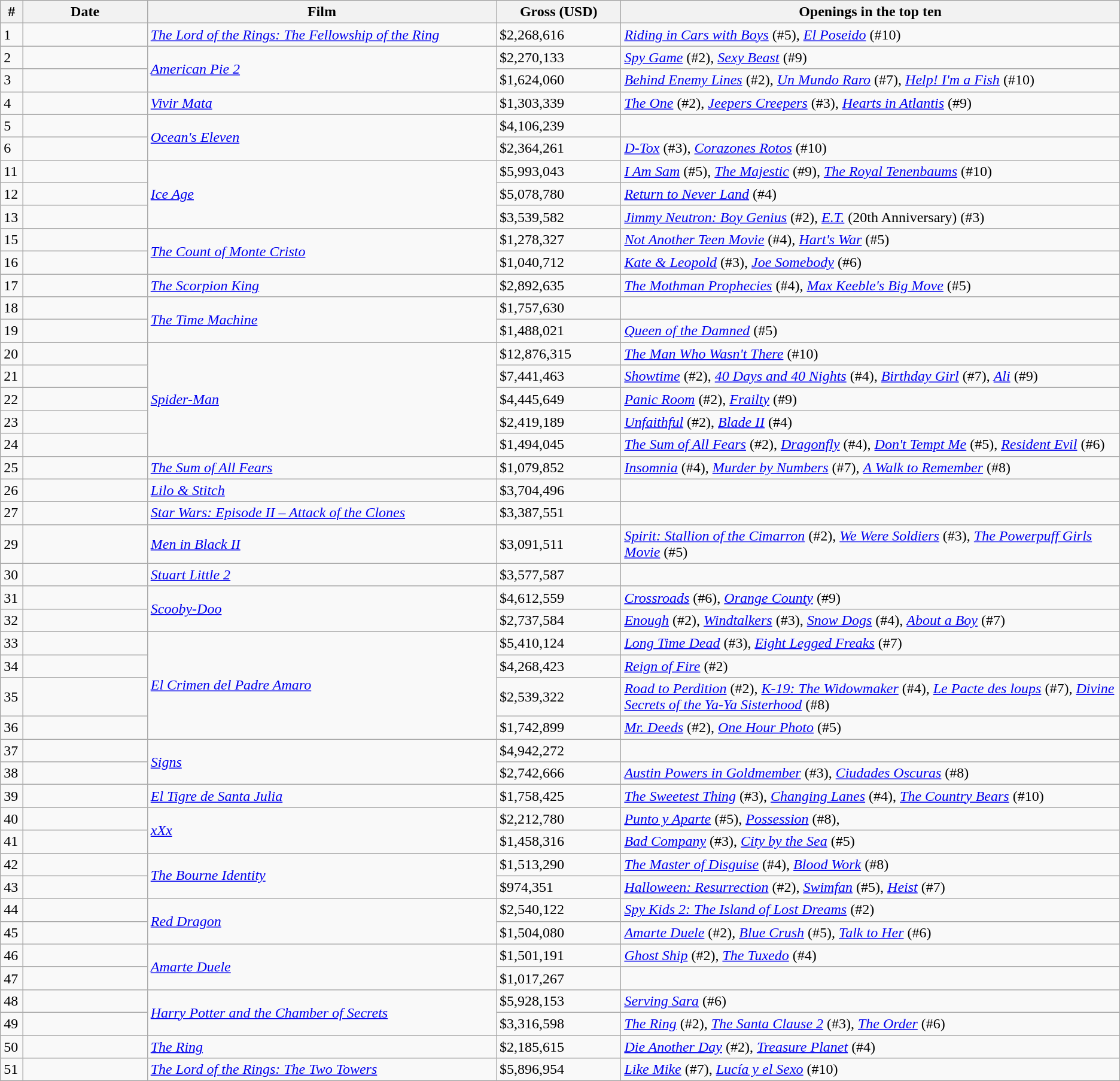<table class="wikitable sortable">
<tr>
<th style="width:1%;">#</th>
<th style="width:10%;">Date</th>
<th style="width:28%;">Film</th>
<th style="width:10%;">Gross (USD)</th>
<th style="width:40%;">Openings in the top ten</th>
</tr>
<tr>
<td>1</td>
<td></td>
<td><em><a href='#'>The Lord of the Rings: The Fellowship of the Ring</a></em></td>
<td>$2,268,616</td>
<td><em><a href='#'>Riding in Cars with Boys</a></em> (#5), <em><a href='#'>El Poseido</a></em> (#10)</td>
</tr>
<tr>
<td>2</td>
<td></td>
<td rowspan="2"><em><a href='#'>American Pie 2</a></em></td>
<td>$2,270,133</td>
<td><em><a href='#'>Spy Game</a></em> (#2), <em><a href='#'>Sexy Beast</a></em> (#9)</td>
</tr>
<tr>
<td>3</td>
<td></td>
<td>$1,624,060</td>
<td><em><a href='#'>Behind Enemy Lines</a></em> (#2), <em><a href='#'>Un Mundo Raro</a></em> (#7), <em><a href='#'>Help! I'm a Fish</a></em> (#10)</td>
</tr>
<tr>
<td>4</td>
<td></td>
<td><em><a href='#'>Vivir Mata</a></em></td>
<td>$1,303,339</td>
<td><em><a href='#'>The One</a></em> (#2), <em><a href='#'>Jeepers Creepers</a></em> (#3), <em><a href='#'>Hearts in Atlantis</a></em> (#9)</td>
</tr>
<tr>
<td>5</td>
<td></td>
<td rowspan="2"><em><a href='#'>Ocean's Eleven</a></em></td>
<td>$4,106,239</td>
<td></td>
</tr>
<tr>
<td>6</td>
<td></td>
<td>$2,364,261</td>
<td><em><a href='#'>D-Tox</a></em> (#3), <em><a href='#'>Corazones Rotos</a></em> (#10)</td>
</tr>
<tr>
<td>11</td>
<td></td>
<td rowspan="3"><em><a href='#'>Ice Age</a></em></td>
<td>$5,993,043</td>
<td><em><a href='#'>I Am Sam</a></em> (#5), <em><a href='#'>The Majestic</a></em> (#9), <em><a href='#'>The Royal Tenenbaums</a></em> (#10)</td>
</tr>
<tr>
<td>12</td>
<td></td>
<td>$5,078,780</td>
<td><em><a href='#'>Return to Never Land</a></em> (#4)</td>
</tr>
<tr>
<td>13</td>
<td></td>
<td>$3,539,582</td>
<td><em><a href='#'>Jimmy Neutron: Boy Genius</a></em> (#2), <em><a href='#'>E.T.</a></em> (20th Anniversary) (#3)</td>
</tr>
<tr>
<td>15</td>
<td></td>
<td rowspan="2"><em><a href='#'>The Count of Monte Cristo</a></em></td>
<td>$1,278,327</td>
<td><em><a href='#'>Not Another Teen Movie</a></em> (#4), <em><a href='#'>Hart's War</a></em> (#5)</td>
</tr>
<tr>
<td>16</td>
<td></td>
<td>$1,040,712</td>
<td><em><a href='#'>Kate & Leopold</a></em> (#3), <em><a href='#'>Joe Somebody</a></em> (#6)</td>
</tr>
<tr>
<td>17</td>
<td></td>
<td><em><a href='#'>The Scorpion King</a></em></td>
<td>$2,892,635</td>
<td><em><a href='#'>The Mothman Prophecies</a></em> (#4), <em><a href='#'>Max Keeble's Big Move</a></em> (#5)</td>
</tr>
<tr>
<td>18</td>
<td></td>
<td rowspan="2"><em><a href='#'>The Time Machine</a></em></td>
<td>$1,757,630</td>
<td></td>
</tr>
<tr>
<td>19</td>
<td></td>
<td>$1,488,021</td>
<td><em><a href='#'>Queen of the Damned</a></em> (#5)</td>
</tr>
<tr>
<td>20</td>
<td></td>
<td rowspan="5"><em><a href='#'>Spider-Man</a></em></td>
<td>$12,876,315</td>
<td><em><a href='#'>The Man Who Wasn't There</a></em> (#10)</td>
</tr>
<tr>
<td>21</td>
<td></td>
<td>$7,441,463</td>
<td><em><a href='#'>Showtime</a></em> (#2), <em><a href='#'>40 Days and 40 Nights</a></em> (#4), <em><a href='#'>Birthday Girl</a></em> (#7), <em><a href='#'>Ali</a></em> (#9)</td>
</tr>
<tr>
<td>22</td>
<td></td>
<td>$4,445,649</td>
<td><em><a href='#'>Panic Room</a></em> (#2), <em><a href='#'>Frailty</a></em> (#9)</td>
</tr>
<tr>
<td>23</td>
<td></td>
<td>$2,419,189</td>
<td><em><a href='#'>Unfaithful</a></em> (#2), <em><a href='#'>Blade II</a></em> (#4)</td>
</tr>
<tr>
<td>24</td>
<td></td>
<td>$1,494,045</td>
<td><em><a href='#'>The Sum of All Fears</a></em> (#2), <em><a href='#'>Dragonfly</a></em> (#4), <em><a href='#'>Don't Tempt Me</a></em> (#5), <em><a href='#'>Resident Evil</a></em> (#6)</td>
</tr>
<tr>
<td>25</td>
<td></td>
<td><em><a href='#'>The Sum of All Fears</a></em></td>
<td>$1,079,852</td>
<td><em><a href='#'>Insomnia</a></em> (#4), <em><a href='#'>Murder by Numbers</a></em> (#7), <em><a href='#'>A Walk to Remember</a></em> (#8)</td>
</tr>
<tr>
<td>26</td>
<td></td>
<td><em><a href='#'>Lilo & Stitch</a></em></td>
<td>$3,704,496</td>
<td></td>
</tr>
<tr>
<td>27</td>
<td></td>
<td><em><a href='#'>Star Wars: Episode II – Attack of the Clones</a></em></td>
<td>$3,387,551</td>
<td></td>
</tr>
<tr>
<td>29</td>
<td></td>
<td><em><a href='#'>Men in Black II</a></em></td>
<td>$3,091,511</td>
<td><em><a href='#'>Spirit: Stallion of the Cimarron</a></em> (#2), <em><a href='#'>We Were Soldiers</a></em> (#3), <em><a href='#'>The Powerpuff Girls Movie</a></em> (#5)</td>
</tr>
<tr>
<td>30</td>
<td></td>
<td><em><a href='#'>Stuart Little 2</a></em></td>
<td>$3,577,587</td>
<td></td>
</tr>
<tr>
<td>31</td>
<td></td>
<td rowspan="2"><em><a href='#'>Scooby-Doo</a></em></td>
<td>$4,612,559</td>
<td><em><a href='#'>Crossroads</a></em> (#6), <em><a href='#'>Orange County</a></em> (#9)</td>
</tr>
<tr>
<td>32</td>
<td></td>
<td>$2,737,584</td>
<td><em><a href='#'>Enough</a></em> (#2), <em><a href='#'>Windtalkers</a></em> (#3), <em><a href='#'>Snow Dogs</a></em> (#4), <em><a href='#'>About a Boy</a></em> (#7)</td>
</tr>
<tr>
<td>33</td>
<td></td>
<td rowspan="4"><em><a href='#'>El Crimen del Padre Amaro</a></em></td>
<td>$5,410,124</td>
<td><em><a href='#'>Long Time Dead</a></em> (#3), <em><a href='#'>Eight Legged Freaks</a></em> (#7)</td>
</tr>
<tr>
<td>34</td>
<td></td>
<td>$4,268,423</td>
<td><em><a href='#'>Reign of Fire</a></em> (#2)</td>
</tr>
<tr>
<td>35</td>
<td></td>
<td>$2,539,322</td>
<td><em><a href='#'>Road to Perdition</a></em> (#2), <em><a href='#'>K-19: The Widowmaker</a></em> (#4), <em><a href='#'>Le Pacte des loups</a></em> (#7), <em><a href='#'>Divine Secrets of the Ya-Ya Sisterhood</a></em> (#8)</td>
</tr>
<tr>
<td>36</td>
<td></td>
<td>$1,742,899</td>
<td><em><a href='#'>Mr. Deeds</a></em> (#2), <em><a href='#'>One Hour Photo</a></em> (#5)</td>
</tr>
<tr>
<td>37</td>
<td></td>
<td rowspan="2"><em><a href='#'>Signs</a></em></td>
<td>$4,942,272</td>
<td></td>
</tr>
<tr>
<td>38</td>
<td></td>
<td>$2,742,666</td>
<td><em><a href='#'>Austin Powers in Goldmember</a></em> (#3), <em><a href='#'>Ciudades Oscuras</a></em> (#8)</td>
</tr>
<tr>
<td>39</td>
<td></td>
<td><em><a href='#'>El Tigre de Santa Julia</a></em></td>
<td>$1,758,425</td>
<td><em><a href='#'>The Sweetest Thing</a></em> (#3), <em><a href='#'>Changing Lanes</a></em> (#4), <em><a href='#'>The Country Bears</a></em> (#10)</td>
</tr>
<tr>
<td>40</td>
<td></td>
<td rowspan="2"><em><a href='#'>xXx</a></em></td>
<td>$2,212,780</td>
<td><em><a href='#'>Punto y Aparte</a></em> (#5), <em><a href='#'>Possession</a></em> (#8),</td>
</tr>
<tr>
<td>41</td>
<td></td>
<td>$1,458,316</td>
<td><em><a href='#'>Bad Company</a></em> (#3), <em><a href='#'>City by the Sea</a></em> (#5)</td>
</tr>
<tr>
<td>42</td>
<td></td>
<td rowspan="2"><em><a href='#'>The Bourne Identity</a></em></td>
<td>$1,513,290</td>
<td><em><a href='#'>The Master of Disguise</a></em> (#4), <em><a href='#'>Blood Work</a></em> (#8)</td>
</tr>
<tr>
<td>43</td>
<td></td>
<td>$974,351</td>
<td><em><a href='#'>Halloween: Resurrection</a></em> (#2), <em><a href='#'>Swimfan</a></em> (#5), <em><a href='#'>Heist</a></em> (#7)</td>
</tr>
<tr>
<td>44</td>
<td></td>
<td rowspan="2"><em><a href='#'>Red Dragon</a></em></td>
<td>$2,540,122</td>
<td><em><a href='#'>Spy Kids 2: The Island of Lost Dreams</a></em> (#2)</td>
</tr>
<tr>
<td>45</td>
<td></td>
<td>$1,504,080</td>
<td><em><a href='#'>Amarte Duele</a></em> (#2), <em><a href='#'>Blue Crush</a></em> (#5), <em><a href='#'>Talk to Her</a></em> (#6)</td>
</tr>
<tr>
<td>46</td>
<td></td>
<td rowspan="2"><em><a href='#'>Amarte Duele</a></em></td>
<td>$1,501,191</td>
<td><em><a href='#'>Ghost Ship</a></em> (#2), <em><a href='#'>The Tuxedo</a></em> (#4)</td>
</tr>
<tr>
<td>47</td>
<td></td>
<td>$1,017,267</td>
<td></td>
</tr>
<tr>
<td>48</td>
<td></td>
<td rowspan="2"><em><a href='#'>Harry Potter and the Chamber of Secrets</a></em></td>
<td>$5,928,153</td>
<td><em><a href='#'>Serving Sara</a></em> (#6)</td>
</tr>
<tr>
<td>49</td>
<td></td>
<td>$3,316,598</td>
<td><em><a href='#'>The Ring</a></em> (#2), <em><a href='#'>The Santa Clause 2</a></em> (#3), <em><a href='#'>The Order</a></em> (#6)</td>
</tr>
<tr>
<td>50</td>
<td></td>
<td><em><a href='#'>The Ring</a></em></td>
<td>$2,185,615</td>
<td><em><a href='#'>Die Another Day</a></em> (#2), <em><a href='#'>Treasure Planet</a></em> (#4)</td>
</tr>
<tr>
<td>51</td>
<td></td>
<td><em><a href='#'>The Lord of the Rings: The Two Towers</a></em></td>
<td>$5,896,954</td>
<td><em><a href='#'>Like Mike</a></em> (#7), <em><a href='#'>Lucía y el Sexo</a></em> (#10)</td>
</tr>
</table>
